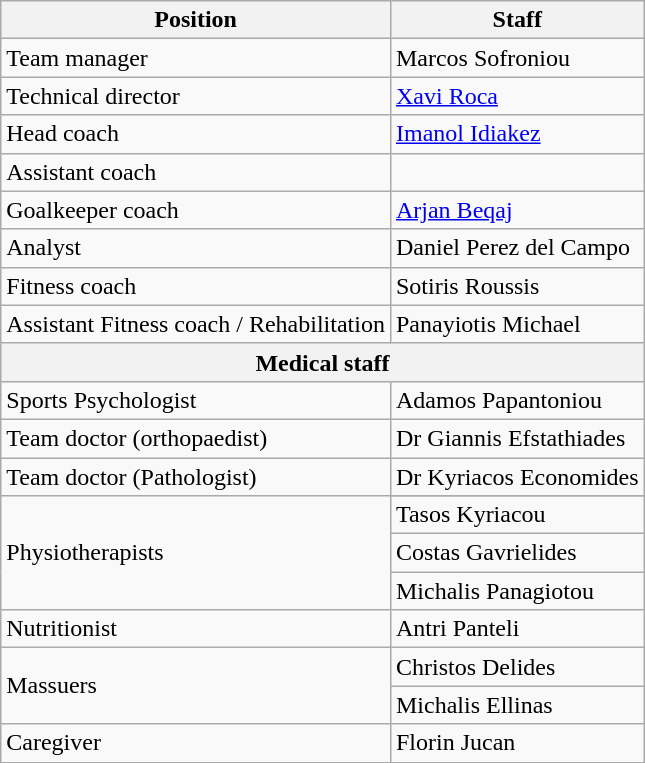<table class="wikitable" style="text-align: center">
<tr>
<th align=left>Position</th>
<th align=left>Staff</th>
</tr>
<tr>
<td align=left>Team manager</td>
<td align=left> Marcos Sofroniou</td>
</tr>
<tr>
<td align=left>Technical director</td>
<td align=left> <a href='#'>Xavi Roca</a></td>
</tr>
<tr>
<td align=left>Head coach</td>
<td align=left> <a href='#'>Imanol Idiakez</a></td>
</tr>
<tr>
<td align=left>Assistant coach</td>
<td align=left></td>
</tr>
<tr>
<td align=left>Goalkeeper coach</td>
<td align=left> <a href='#'>Arjan Beqaj</a></td>
</tr>
<tr>
<td align=left>Analyst</td>
<td align=left> Daniel Perez del Campo</td>
</tr>
<tr>
<td align=left>Fitness coach</td>
<td align=left> Sotiris Roussis</td>
</tr>
<tr>
<td align=left>Assistant Fitness coach / Rehabilitation</td>
<td align=left> Panayiotis Michael</td>
</tr>
<tr>
<th colspan="2">Medical staff</th>
</tr>
<tr>
<td align=left>Sports Psychologist</td>
<td align=left> Adamos Papantoniou</td>
</tr>
<tr>
<td align=left>Team doctor (orthopaedist)</td>
<td align=left> Dr Giannis Efstathiades</td>
</tr>
<tr>
<td align=left>Team doctor (Pathologist)</td>
<td align=left> Dr Kyriacos Economides</td>
</tr>
<tr>
<td rowspan="4" align=left>Physiotherapists</td>
</tr>
<tr>
<td align=left> Tasos Kyriacou</td>
</tr>
<tr>
<td align=left> Costas Gavrielides</td>
</tr>
<tr>
<td align=left> Michalis Panagiotou</td>
</tr>
<tr>
<td align=left>Nutritionist</td>
<td align=left> Antri Panteli</td>
</tr>
<tr>
<td rowspan="2" align=left>Massuers</td>
<td align=left> Christos Delides</td>
</tr>
<tr>
<td align=left> Michalis Ellinas</td>
</tr>
<tr>
<td align=left>Caregiver</td>
<td align=left> Florin Jucan</td>
</tr>
<tr>
</tr>
</table>
